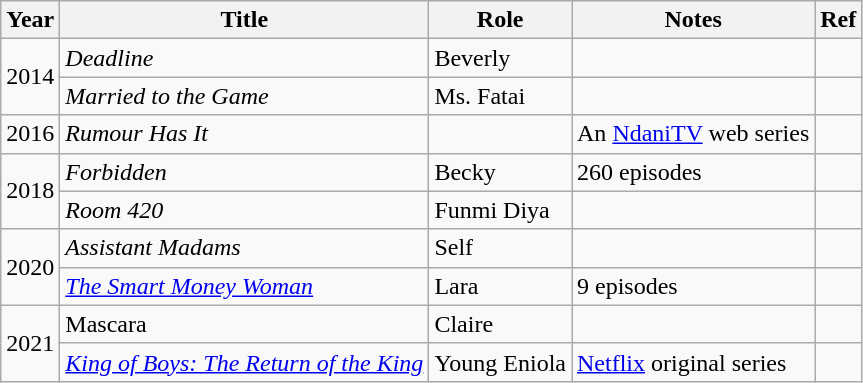<table class="wikitable sortable">
<tr>
<th>Year</th>
<th>Title</th>
<th>Role</th>
<th>Notes</th>
<th>Ref</th>
</tr>
<tr>
<td rowspan="2">2014</td>
<td><em>Deadline</em></td>
<td>Beverly</td>
<td></td>
<td></td>
</tr>
<tr>
<td><em>Married to the Game</em></td>
<td>Ms. Fatai</td>
<td></td>
<td></td>
</tr>
<tr>
<td>2016</td>
<td><em>Rumour Has It</em></td>
<td></td>
<td>An <a href='#'>NdaniTV</a> web series</td>
<td></td>
</tr>
<tr>
<td rowspan="2">2018</td>
<td><em>Forbidden</em></td>
<td>Becky</td>
<td>260 episodes</td>
<td></td>
</tr>
<tr>
<td><em>Room 420</em></td>
<td>Funmi Diya</td>
<td></td>
<td></td>
</tr>
<tr>
<td rowspan="2">2020</td>
<td><em>Assistant Madams</em></td>
<td>Self</td>
<td></td>
<td></td>
</tr>
<tr>
<td><em><a href='#'>The Smart Money Woman</a></em></td>
<td>Lara</td>
<td>9 episodes</td>
<td></td>
</tr>
<tr>
<td rowspan="2">2021</td>
<td>Mascara</td>
<td>Claire</td>
<td></td>
<td></td>
</tr>
<tr>
<td><em><a href='#'>King of Boys: The Return of the King</a></em></td>
<td>Young Eniola</td>
<td><a href='#'>Netflix</a> original series</td>
<td></td>
</tr>
</table>
